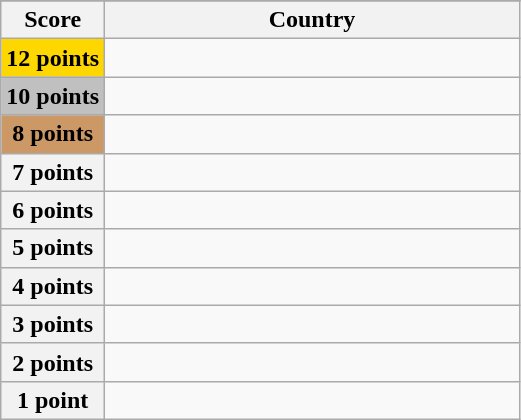<table class="wikitable">
<tr>
</tr>
<tr>
<th scope="col" width="20%">Score</th>
<th scope="col">Country</th>
</tr>
<tr>
<th scope="row" style="background:gold">12 points</th>
<td></td>
</tr>
<tr>
<th scope="row" style="background:silver">10 points</th>
<td></td>
</tr>
<tr>
<th scope="row" style="background:#CC9966">8 points</th>
<td></td>
</tr>
<tr>
<th scope="row">7 points</th>
<td></td>
</tr>
<tr>
<th scope="row">6 points</th>
<td></td>
</tr>
<tr>
<th scope="row">5 points</th>
<td></td>
</tr>
<tr>
<th scope="row">4 points</th>
<td></td>
</tr>
<tr>
<th scope="row">3 points</th>
<td></td>
</tr>
<tr>
<th scope="row">2 points</th>
<td></td>
</tr>
<tr>
<th scope="row">1 point</th>
<td></td>
</tr>
</table>
